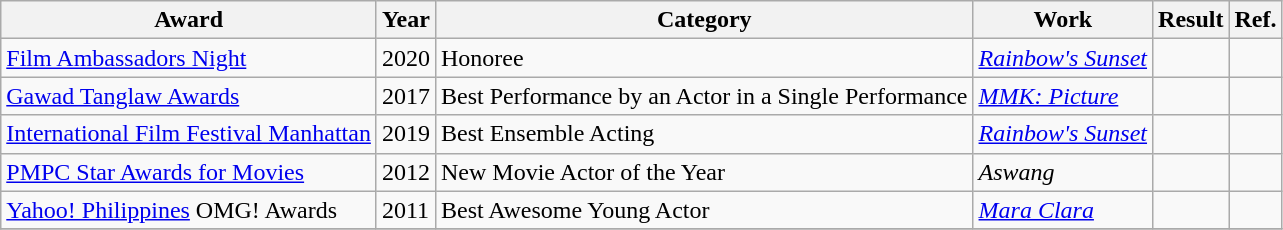<table class="wikitable">
<tr>
<th>Award</th>
<th>Year</th>
<th>Category</th>
<th>Work</th>
<th>Result</th>
<th>Ref.</th>
</tr>
<tr>
<td><a href='#'>Film Ambassadors Night</a></td>
<td>2020</td>
<td>Honoree</td>
<td><em><a href='#'>Rainbow's Sunset</a></em></td>
<td></td>
<td></td>
</tr>
<tr>
<td><a href='#'>Gawad Tanglaw Awards</a></td>
<td>2017</td>
<td>Best Performance by an Actor in a Single Performance</td>
<td><em><a href='#'>MMK: Picture</a></em></td>
<td></td>
<td></td>
</tr>
<tr>
<td><a href='#'>International Film Festival Manhattan</a></td>
<td>2019</td>
<td>Best Ensemble Acting</td>
<td><em><a href='#'>Rainbow's Sunset</a></em></td>
<td></td>
<td></td>
</tr>
<tr>
<td><a href='#'>PMPC Star Awards for Movies</a></td>
<td>2012</td>
<td>New Movie Actor of the Year</td>
<td><em>Aswang</em></td>
<td></td>
<td></td>
</tr>
<tr>
<td><a href='#'> Yahoo! Philippines</a> OMG! Awards</td>
<td>2011</td>
<td>Best Awesome Young Actor</td>
<td><em><a href='#'>Mara Clara</a></em></td>
<td></td>
<td></td>
</tr>
<tr>
</tr>
</table>
